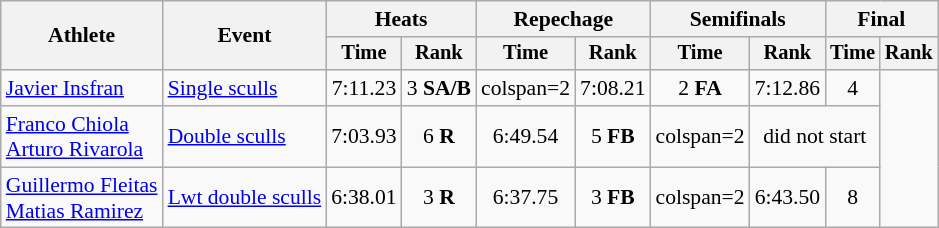<table class="wikitable" style="font-size:90%">
<tr>
<th rowspan=2>Athlete</th>
<th rowspan=2>Event</th>
<th colspan="2">Heats</th>
<th colspan="2">Repechage</th>
<th colspan="2">Semifinals</th>
<th colspan="2">Final</th>
</tr>
<tr style="font-size:95%">
<th>Time</th>
<th>Rank</th>
<th>Time</th>
<th>Rank</th>
<th>Time</th>
<th>Rank</th>
<th>Time</th>
<th>Rank</th>
</tr>
<tr align=center>
<td align=left><a href='#'>Javier Insfran</a></td>
<td align=left><a href='#'>Single sculls</a></td>
<td>7:11.23</td>
<td>3 <strong>SA/B</strong></td>
<td>colspan=2 </td>
<td>7:08.21</td>
<td>2 <strong>FA</strong></td>
<td>7:12.86</td>
<td>4</td>
</tr>
<tr align=center>
<td align=left><a href='#'>Franco Chiola</a><br><a href='#'>Arturo Rivarola</a></td>
<td align=left><a href='#'>Double sculls</a></td>
<td>7:03.93</td>
<td>6 <strong>R</strong></td>
<td>6:49.54</td>
<td>5 <strong>FB</strong></td>
<td>colspan=2 </td>
<td colspan=2>did not start</td>
</tr>
<tr align=center>
<td align=left><a href='#'>Guillermo Fleitas</a><br><a href='#'>Matias Ramirez</a></td>
<td align=left><a href='#'>Lwt double sculls</a></td>
<td>6:38.01</td>
<td>3 <strong>R</strong></td>
<td>6:37.75</td>
<td>3 <strong>FB</strong></td>
<td>colspan=2 </td>
<td>6:43.50</td>
<td>8</td>
</tr>
</table>
